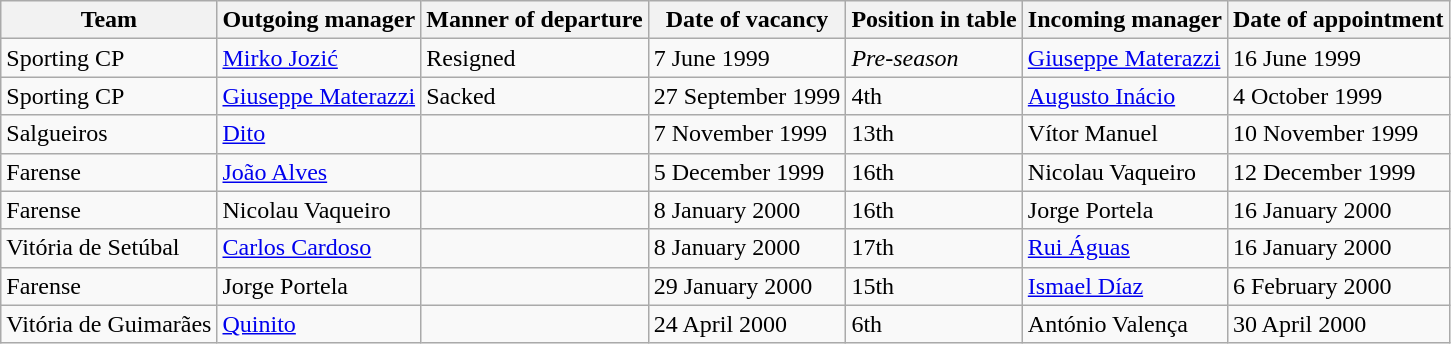<table class="wikitable">
<tr>
<th>Team</th>
<th>Outgoing manager</th>
<th>Manner of departure</th>
<th>Date of vacancy</th>
<th>Position in table</th>
<th>Incoming manager</th>
<th>Date of appointment</th>
</tr>
<tr>
<td>Sporting CP</td>
<td> <a href='#'>Mirko Jozić</a></td>
<td>Resigned</td>
<td>7 June 1999</td>
<td><em>Pre-season</em></td>
<td> <a href='#'>Giuseppe Materazzi</a></td>
<td>16 June 1999</td>
</tr>
<tr>
<td>Sporting CP</td>
<td> <a href='#'>Giuseppe Materazzi</a></td>
<td>Sacked</td>
<td>27 September 1999</td>
<td>4th</td>
<td> <a href='#'>Augusto Inácio</a></td>
<td>4 October 1999</td>
</tr>
<tr>
<td>Salgueiros</td>
<td> <a href='#'>Dito</a></td>
<td></td>
<td>7 November 1999</td>
<td>13th</td>
<td> Vítor Manuel</td>
<td>10 November 1999</td>
</tr>
<tr>
<td>Farense</td>
<td> <a href='#'>João Alves</a></td>
<td></td>
<td>5 December 1999</td>
<td>16th</td>
<td> Nicolau Vaqueiro</td>
<td>12 December 1999</td>
</tr>
<tr>
<td>Farense</td>
<td> Nicolau Vaqueiro</td>
<td></td>
<td>8 January 2000</td>
<td>16th</td>
<td> Jorge Portela</td>
<td>16 January 2000</td>
</tr>
<tr>
<td>Vitória de Setúbal</td>
<td> <a href='#'>Carlos Cardoso</a></td>
<td></td>
<td>8 January 2000</td>
<td>17th</td>
<td> <a href='#'>Rui Águas</a></td>
<td>16 January 2000</td>
</tr>
<tr>
<td>Farense</td>
<td> Jorge Portela</td>
<td></td>
<td>29 January 2000</td>
<td>15th</td>
<td> <a href='#'>Ismael Díaz</a></td>
<td>6 February 2000</td>
</tr>
<tr>
<td>Vitória de Guimarães</td>
<td> <a href='#'>Quinito</a></td>
<td></td>
<td>24 April 2000</td>
<td>6th</td>
<td> António Valença</td>
<td>30 April 2000</td>
</tr>
</table>
